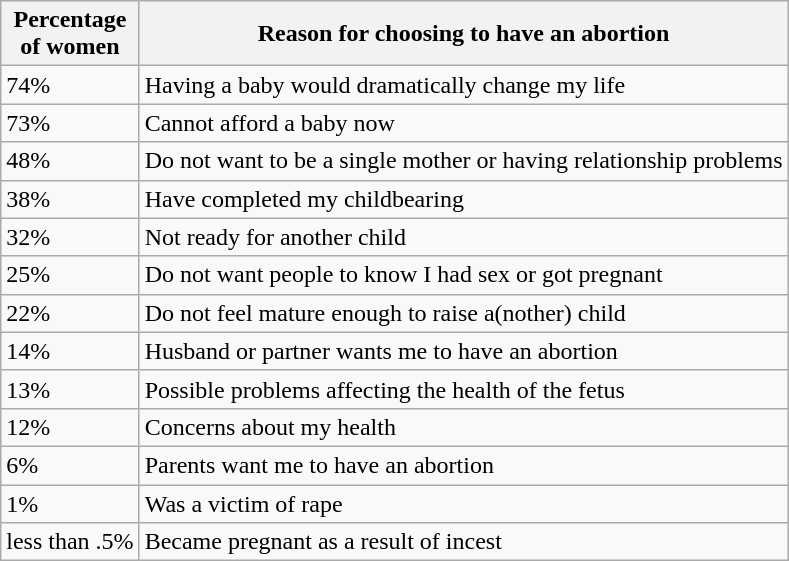<table class="wikitable">
<tr>
<th>Percentage<br>of women</th>
<th>Reason for choosing to have an abortion</th>
</tr>
<tr>
<td>74%</td>
<td>Having a baby would dramatically change my life</td>
</tr>
<tr>
<td>73%</td>
<td>Cannot afford a baby now</td>
</tr>
<tr>
<td>48%</td>
<td>Do not want to be a single mother or having relationship problems</td>
</tr>
<tr>
<td>38%</td>
<td>Have completed my childbearing</td>
</tr>
<tr>
<td>32%</td>
<td>Not ready for another child</td>
</tr>
<tr>
<td>25%</td>
<td>Do not want people to know I had sex or got pregnant</td>
</tr>
<tr>
<td>22%</td>
<td>Do not feel mature enough to raise a(nother) child</td>
</tr>
<tr>
<td>14%</td>
<td>Husband or partner wants me to have an abortion</td>
</tr>
<tr>
<td>13%</td>
<td>Possible problems affecting the health of the fetus</td>
</tr>
<tr>
<td>12%</td>
<td>Concerns about my health</td>
</tr>
<tr>
<td>6%</td>
<td>Parents want me to have an abortion</td>
</tr>
<tr>
<td>1%</td>
<td>Was a victim of rape</td>
</tr>
<tr>
<td>less than .5%</td>
<td>Became pregnant as a result of incest</td>
</tr>
</table>
